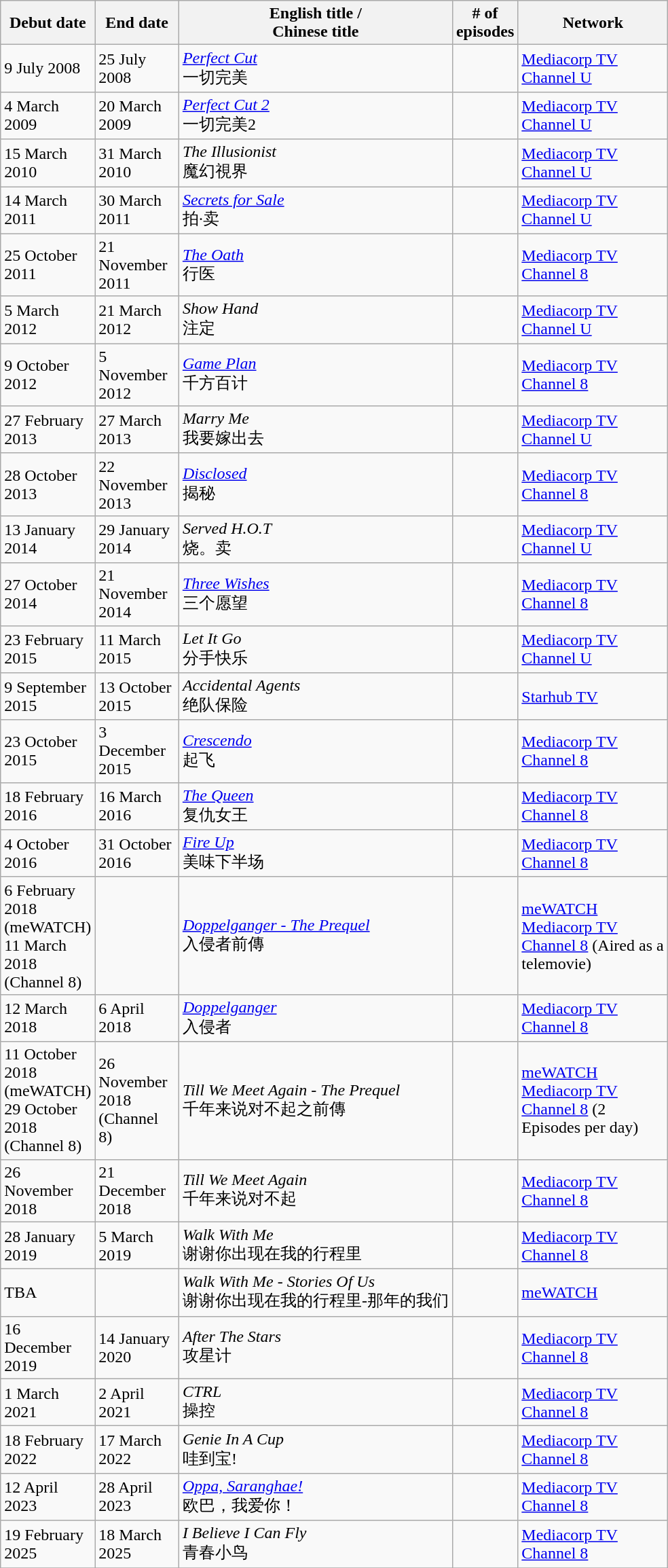<table class="wikitable sortable">
<tr>
<th width=75>Debut date</th>
<th width=75>End date</th>
<th>English title / <br> Chinese title</th>
<th width=10># of <br> episodes</th>
<th width=140>Network</th>
</tr>
<tr>
<td>9 July 2008</td>
<td>25 July 2008</td>
<td><em><a href='#'>Perfect Cut</a></em> <br> 一切完美</td>
<td></td>
<td><a href='#'>Mediacorp TV Channel U</a></td>
</tr>
<tr>
<td>4 March 2009</td>
<td>20 March 2009</td>
<td><em><a href='#'>Perfect Cut 2</a></em> <br> 一切完美2</td>
<td></td>
<td><a href='#'>Mediacorp TV Channel U</a></td>
</tr>
<tr>
<td>15 March 2010</td>
<td>31 March 2010</td>
<td><em>The Illusionist</em> <br> 魔幻視界</td>
<td></td>
<td><a href='#'>Mediacorp TV Channel U</a></td>
</tr>
<tr>
<td>14 March 2011</td>
<td>30 March 2011</td>
<td><em><a href='#'>Secrets for Sale</a></em> <br> 拍·卖</td>
<td></td>
<td><a href='#'>Mediacorp TV Channel U</a></td>
</tr>
<tr>
<td>25 October 2011</td>
<td>21 November 2011</td>
<td><em><a href='#'>The Oath</a></em> <br> 行医</td>
<td></td>
<td><a href='#'>Mediacorp TV Channel 8</a></td>
</tr>
<tr>
<td>5 March 2012</td>
<td>21 March 2012</td>
<td><em>Show Hand</em> <br> 注定</td>
<td></td>
<td><a href='#'>Mediacorp TV Channel U</a></td>
</tr>
<tr>
<td>9 October 2012</td>
<td>5 November 2012</td>
<td><em><a href='#'>Game Plan</a></em> <br> 千方百计</td>
<td></td>
<td><a href='#'>Mediacorp TV Channel 8</a></td>
</tr>
<tr>
<td>27 February 2013</td>
<td>27 March 2013</td>
<td><em>Marry Me</em> <br> 我要嫁出去</td>
<td></td>
<td><a href='#'>Mediacorp TV Channel U</a></td>
</tr>
<tr>
<td>28 October 2013</td>
<td>22 November 2013</td>
<td><em><a href='#'>Disclosed</a></em> <br> 揭秘</td>
<td></td>
<td><a href='#'>Mediacorp TV Channel 8</a></td>
</tr>
<tr>
<td>13 January 2014</td>
<td>29 January 2014</td>
<td><em>Served H.O.T</em> <br> 烧。卖</td>
<td></td>
<td><a href='#'>Mediacorp TV Channel U</a></td>
</tr>
<tr>
<td>27 October 2014</td>
<td>21 November 2014</td>
<td><em><a href='#'>Three Wishes</a></em> <br> 三个愿望</td>
<td></td>
<td><a href='#'>Mediacorp TV Channel 8</a></td>
</tr>
<tr>
<td>23 February 2015</td>
<td>11 March 2015</td>
<td><em>Let It Go</em> <br> 分手快乐</td>
<td></td>
<td><a href='#'>Mediacorp TV Channel U</a></td>
</tr>
<tr>
<td>9 September 2015</td>
<td>13 October 2015</td>
<td><em>Accidental Agents</em> <br> 绝队保险</td>
<td></td>
<td><a href='#'>Starhub TV</a></td>
</tr>
<tr>
<td>23 October 2015</td>
<td>3 December 2015</td>
<td><em><a href='#'>Crescendo</a></em> <br> 起飞</td>
<td></td>
<td><a href='#'>Mediacorp TV Channel 8</a></td>
</tr>
<tr>
<td>18 February 2016</td>
<td>16 March 2016</td>
<td><em><a href='#'>The Queen</a></em> <br> 复仇女王</td>
<td></td>
<td><a href='#'>Mediacorp TV Channel 8</a></td>
</tr>
<tr>
<td>4 October 2016</td>
<td>31 October 2016</td>
<td><em><a href='#'>Fire Up</a></em> <br> 美味下半场</td>
<td></td>
<td><a href='#'>Mediacorp TV Channel 8</a></td>
</tr>
<tr>
<td>6 February 2018 (meWATCH) <br> 11 March 2018 (Channel 8)</td>
<td></td>
<td><em><a href='#'>Doppelganger - The Prequel</a></em> <br> 入侵者前傳</td>
<td></td>
<td><a href='#'>meWATCH</a> <br> <a href='#'>Mediacorp TV Channel 8</a> (Aired as a telemovie)</td>
</tr>
<tr>
<td>12 March 2018</td>
<td>6 April 2018</td>
<td><em><a href='#'>Doppelganger</a></em> <br> 入侵者</td>
<td></td>
<td><a href='#'>Mediacorp TV Channel 8</a></td>
</tr>
<tr>
<td>11 October 2018 (meWATCH)<br>29 October 2018 (Channel 8)</td>
<td>26 November 2018 (Channel 8)</td>
<td><em>Till We Meet Again - The Prequel</em> <br> 千年来说对不起之前傳</td>
<td></td>
<td><a href='#'>meWATCH</a><br> <a href='#'>Mediacorp TV Channel 8</a> (2 Episodes per day)</td>
</tr>
<tr>
<td>26 November 2018</td>
<td>21 December 2018</td>
<td><em>Till We Meet Again</em> <br> 千年来说对不起</td>
<td></td>
<td><a href='#'>Mediacorp TV Channel 8</a></td>
</tr>
<tr>
<td>28 January 2019</td>
<td>5 March 2019</td>
<td><em>Walk With Me</em> <br> 谢谢你出现在我的行程里</td>
<td></td>
<td><a href='#'>Mediacorp TV Channel 8</a></td>
</tr>
<tr>
<td>TBA</td>
<td></td>
<td><em>Walk With Me - Stories Of Us</em> <br> 谢谢你出现在我的行程里-那年的我们</td>
<td></td>
<td><a href='#'>meWATCH</a></td>
</tr>
<tr>
<td>16 December 2019</td>
<td>14 January 2020</td>
<td><em>After The Stars</em> <br> 攻星计</td>
<td></td>
<td><a href='#'>Mediacorp TV Channel 8</a></td>
</tr>
<tr>
<td>1 March 2021</td>
<td>2 April 2021</td>
<td><em>CTRL</em> <br> 操控</td>
<td></td>
<td><a href='#'>Mediacorp TV Channel 8</a></td>
</tr>
<tr>
<td>18 February 2022</td>
<td>17 March 2022</td>
<td><em>Genie In A Cup</em> <br> 哇到宝!</td>
<td></td>
<td><a href='#'>Mediacorp TV Channel 8</a></td>
</tr>
<tr>
<td>12 April 2023</td>
<td>28 April 2023</td>
<td><em><a href='#'>Oppa, Saranghae!</a></em> <br> 欧巴，我爱你！</td>
<td></td>
<td><a href='#'>Mediacorp TV Channel 8</a></td>
</tr>
<tr>
<td>19 February 2025</td>
<td>18 March 2025</td>
<td><em>I Believe I Can Fly</em> <br> 青春小鸟</td>
<td></td>
<td><a href='#'>Mediacorp TV Channel 8</a></td>
</tr>
<tr>
</tr>
</table>
